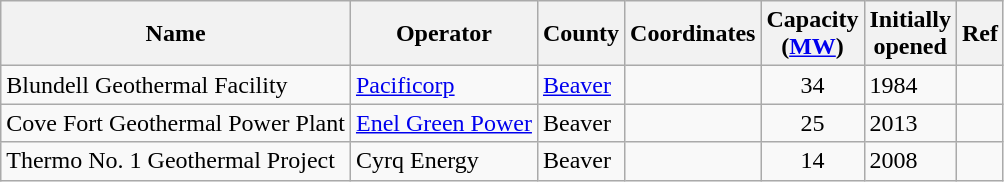<table class="wikitable sortable">
<tr>
<th>Name</th>
<th>Operator</th>
<th>County</th>
<th>Coordinates</th>
<th>Capacity<br>(<a href='#'>MW</a>)</th>
<th>Initially<br>opened</th>
<th>Ref</th>
</tr>
<tr>
<td>Blundell Geothermal Facility</td>
<td><a href='#'>Pacificorp</a></td>
<td><a href='#'>Beaver</a></td>
<td></td>
<td align=center>34</td>
<td>1984</td>
<td></td>
</tr>
<tr>
<td>Cove Fort Geothermal Power Plant</td>
<td><a href='#'>Enel Green Power</a></td>
<td>Beaver</td>
<td></td>
<td align=center>25</td>
<td>2013</td>
<td></td>
</tr>
<tr>
<td>Thermo No. 1 Geothermal Project</td>
<td>Cyrq Energy</td>
<td>Beaver</td>
<td></td>
<td align=center>14</td>
<td>2008</td>
<td></td>
</tr>
</table>
